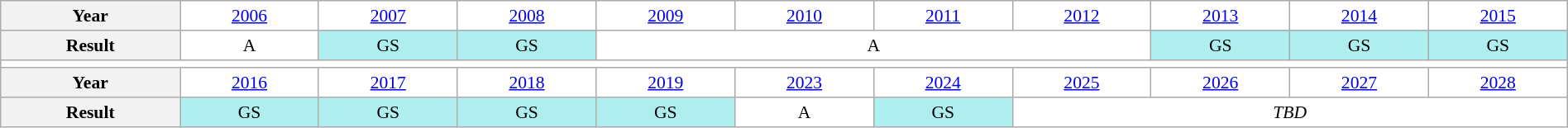<table class="wikitable" style="text-align:center; font-size:90%; background:white;" width="100%">
<tr>
<th>Year</th>
<td><a href='#'>2006</a></td>
<td><a href='#'>2007</a></td>
<td><a href='#'>2008</a></td>
<td><a href='#'>2009</a></td>
<td><a href='#'>2010</a></td>
<td><a href='#'>2011</a></td>
<td><a href='#'>2012</a></td>
<td><a href='#'>2013</a></td>
<td><a href='#'>2014</a></td>
<td><a href='#'>2015</a></td>
</tr>
<tr>
<th>Result</th>
<td>A</td>
<td bgcolor="afeeee">GS</td>
<td bgcolor="afeeee">GS</td>
<td colspan="4">A</td>
<td bgcolor="afeeee">GS</td>
<td bgcolor="afeeee">GS</td>
<td bgcolor="afeeee">GS</td>
</tr>
<tr>
<td colspan="11"></td>
</tr>
<tr>
<th>Year</th>
<td><a href='#'>2016</a></td>
<td><a href='#'>2017</a></td>
<td><a href='#'>2018</a></td>
<td><a href='#'>2019</a></td>
<td><a href='#'>2023</a></td>
<td><a href='#'>2024</a></td>
<td><a href='#'>2025</a></td>
<td><a href='#'>2026</a></td>
<td><a href='#'>2027</a></td>
<td><a href='#'>2028</a></td>
</tr>
<tr>
<th>Result</th>
<td bgcolor="afeeee">GS</td>
<td bgcolor="afeeee">GS</td>
<td bgcolor="afeeee">GS</td>
<td bgcolor="afeeee">GS</td>
<td>A</td>
<td bgcolor="afeeee">GS</td>
<td colspan="4"><em>TBD</em></td>
</tr>
</table>
